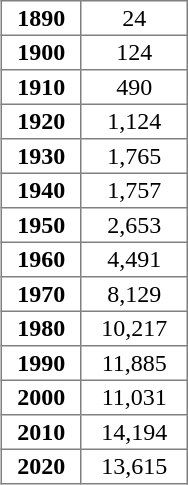<table class="toccolours" border="1" cellpadding="2" cellspacing="0" style="width: 125px; text-align: center; border-collapse: collapse; float:right; margin: .5em;">
<tr>
<td><strong>1890</strong></td>
<td>24</td>
</tr>
<tr>
<td><strong>1900</strong></td>
<td>124</td>
</tr>
<tr>
<td><strong>1910</strong></td>
<td>490</td>
</tr>
<tr>
<td><strong>1920</strong></td>
<td>1,124</td>
</tr>
<tr>
<td><strong>1930</strong></td>
<td>1,765</td>
</tr>
<tr>
<td><strong>1940</strong></td>
<td>1,757</td>
</tr>
<tr>
<td><strong>1950</strong></td>
<td>2,653</td>
</tr>
<tr>
<td><strong>1960</strong></td>
<td>4,491</td>
</tr>
<tr>
<td><strong>1970</strong></td>
<td>8,129</td>
</tr>
<tr>
<td><strong>1980</strong></td>
<td>10,217</td>
</tr>
<tr>
<td><strong>1990</strong></td>
<td>11,885</td>
</tr>
<tr>
<td><strong>2000</strong></td>
<td>11,031</td>
</tr>
<tr>
<td><strong>2010</strong></td>
<td>14,194</td>
</tr>
<tr>
<td><strong>2020</strong></td>
<td>13,615</td>
</tr>
</table>
